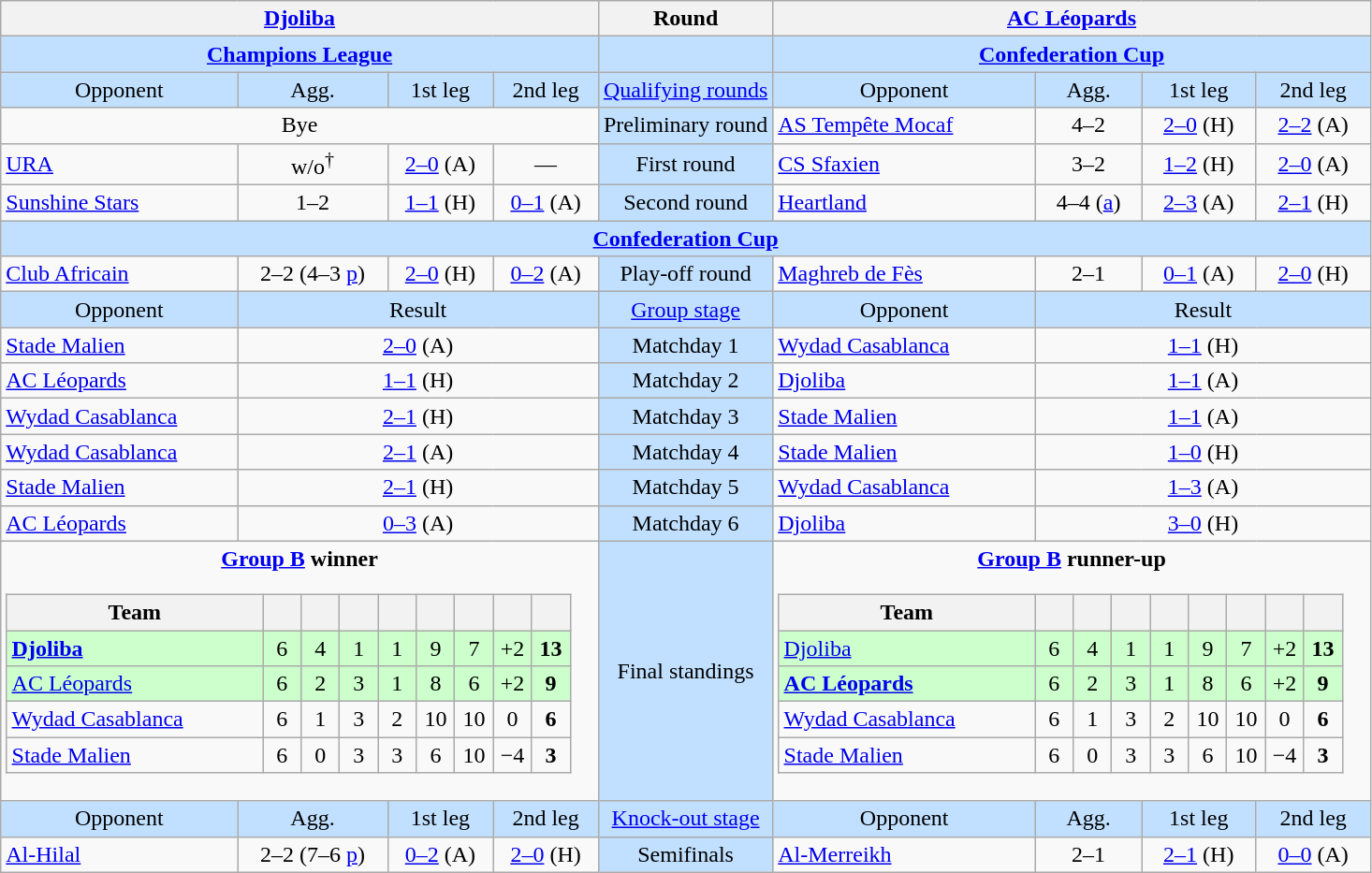<table class="wikitable" style="text-align: center;">
<tr>
<th colspan=4> <a href='#'>Djoliba</a></th>
<th>Round</th>
<th colspan=4> <a href='#'>AC Léopards</a></th>
</tr>
<tr bgcolor=#c1e0ff>
<td colspan=4><strong><a href='#'>Champions League</a></strong></td>
<td></td>
<td colspan=4><strong><a href='#'>Confederation Cup</a></strong></td>
</tr>
<tr bgcolor=#c1e0ff>
<td>Opponent</td>
<td>Agg.</td>
<td>1st leg</td>
<td>2nd leg</td>
<td><a href='#'>Qualifying rounds</a></td>
<td>Opponent</td>
<td>Agg.</td>
<td>1st leg</td>
<td>2nd leg</td>
</tr>
<tr>
<td colspan=4>Bye</td>
<td bgcolor=#c1e0ff>Preliminary round</td>
<td align=left> <a href='#'>AS Tempête Mocaf</a></td>
<td>4–2</td>
<td><a href='#'>2–0</a> (H)</td>
<td><a href='#'>2–2</a> (A)</td>
</tr>
<tr>
<td align=left> <a href='#'>URA</a></td>
<td>w/o<sup>†</sup></td>
<td><a href='#'>2–0</a> (A)</td>
<td>—</td>
<td bgcolor=#c1e0ff>First round</td>
<td align=left> <a href='#'>CS Sfaxien</a></td>
<td>3–2</td>
<td><a href='#'>1–2</a> (H)</td>
<td><a href='#'>2–0</a> (A)</td>
</tr>
<tr>
<td align=left> <a href='#'>Sunshine Stars</a></td>
<td>1–2</td>
<td><a href='#'>1–1</a> (H)</td>
<td><a href='#'>0–1</a> (A)</td>
<td bgcolor=#c1e0ff>Second round</td>
<td align=left> <a href='#'>Heartland</a></td>
<td>4–4 (<a href='#'>a</a>)</td>
<td><a href='#'>2–3</a> (A)</td>
<td><a href='#'>2–1</a> (H)</td>
</tr>
<tr bgcolor=#c1e0ff>
<td colspan=9><strong><a href='#'>Confederation Cup</a></strong></td>
</tr>
<tr>
<td align=left> <a href='#'>Club Africain</a></td>
<td>2–2 (4–3 <a href='#'>p</a>)</td>
<td><a href='#'>2–0</a> (H)</td>
<td><a href='#'>0–2</a> (A)</td>
<td bgcolor=#c1e0ff>Play-off round</td>
<td align=left> <a href='#'>Maghreb de Fès</a></td>
<td>2–1</td>
<td><a href='#'>0–1</a> (A)</td>
<td><a href='#'>2–0</a> (H)</td>
</tr>
<tr bgcolor=#c1e0ff>
<td>Opponent</td>
<td colspan=3>Result</td>
<td><a href='#'>Group stage</a></td>
<td>Opponent</td>
<td colspan=3>Result</td>
</tr>
<tr>
<td align=left> <a href='#'>Stade Malien</a></td>
<td colspan=3><a href='#'>2–0</a> (A)</td>
<td bgcolor=#c1e0ff>Matchday 1</td>
<td align=left> <a href='#'>Wydad Casablanca</a></td>
<td colspan=3><a href='#'>1–1</a> (H)</td>
</tr>
<tr>
<td align=left> <a href='#'>AC Léopards</a></td>
<td colspan=3><a href='#'>1–1</a> (H)</td>
<td bgcolor=#c1e0ff>Matchday 2</td>
<td align=left> <a href='#'>Djoliba</a></td>
<td colspan=3><a href='#'>1–1</a> (A)</td>
</tr>
<tr>
<td align=left> <a href='#'>Wydad Casablanca</a></td>
<td colspan=3><a href='#'>2–1</a> (H)</td>
<td bgcolor=#c1e0ff>Matchday 3</td>
<td align=left> <a href='#'>Stade Malien</a></td>
<td colspan=3><a href='#'>1–1</a> (A)</td>
</tr>
<tr>
<td align=left> <a href='#'>Wydad Casablanca</a></td>
<td colspan=3><a href='#'>2–1</a> (A)</td>
<td bgcolor=#c1e0ff>Matchday 4</td>
<td align=left> <a href='#'>Stade Malien</a></td>
<td colspan=3><a href='#'>1–0</a> (H)</td>
</tr>
<tr>
<td align=left> <a href='#'>Stade Malien</a></td>
<td colspan=3><a href='#'>2–1</a> (H)</td>
<td bgcolor=#c1e0ff>Matchday 5</td>
<td align=left> <a href='#'>Wydad Casablanca</a></td>
<td colspan=3><a href='#'>1–3</a> (A)</td>
</tr>
<tr>
<td align=left> <a href='#'>AC Léopards</a></td>
<td colspan=3><a href='#'>0–3</a> (A)</td>
<td bgcolor=#c1e0ff>Matchday 6</td>
<td align=left> <a href='#'>Djoliba</a></td>
<td colspan=3><a href='#'>3–0</a> (H)</td>
</tr>
<tr>
<td colspan=4 align=center valign=top><strong><a href='#'>Group B</a> winner</strong><br><table class="wikitable" style="text-align:center">
<tr>
<th width="175">Team</th>
<th width="20"></th>
<th width="20"></th>
<th width="20"></th>
<th width="20"></th>
<th width="20"></th>
<th width="20"></th>
<th width="20"></th>
<th width="20"></th>
</tr>
<tr bgcolor=ccffcc>
<td align=left> <strong><a href='#'>Djoliba</a></strong></td>
<td>6</td>
<td>4</td>
<td>1</td>
<td>1</td>
<td>9</td>
<td>7</td>
<td>+2</td>
<td><strong>13</strong></td>
</tr>
<tr bgcolor=ccffcc>
<td align=left> <a href='#'>AC Léopards</a></td>
<td>6</td>
<td>2</td>
<td>3</td>
<td>1</td>
<td>8</td>
<td>6</td>
<td>+2</td>
<td><strong>9</strong></td>
</tr>
<tr>
<td align=left> <a href='#'>Wydad Casablanca</a></td>
<td>6</td>
<td>1</td>
<td>3</td>
<td>2</td>
<td>10</td>
<td>10</td>
<td>0</td>
<td><strong>6</strong></td>
</tr>
<tr>
<td align=left> <a href='#'>Stade Malien</a></td>
<td>6</td>
<td>0</td>
<td>3</td>
<td>3</td>
<td>6</td>
<td>10</td>
<td>−4</td>
<td><strong>3</strong></td>
</tr>
</table>
</td>
<td bgcolor=#c1e0ff>Final standings</td>
<td colspan=4 align=center valign=top><strong><a href='#'>Group B</a> runner-up</strong><br><table class="wikitable" style="text-align:center">
<tr>
<th width="175">Team</th>
<th width="20"></th>
<th width="20"></th>
<th width="20"></th>
<th width="20"></th>
<th width="20"></th>
<th width="20"></th>
<th width="20"></th>
<th width="20"></th>
</tr>
<tr bgcolor=ccffcc>
<td align=left> <a href='#'>Djoliba</a></td>
<td>6</td>
<td>4</td>
<td>1</td>
<td>1</td>
<td>9</td>
<td>7</td>
<td>+2</td>
<td><strong>13</strong></td>
</tr>
<tr bgcolor=ccffcc>
<td align=left> <strong><a href='#'>AC Léopards</a></strong></td>
<td>6</td>
<td>2</td>
<td>3</td>
<td>1</td>
<td>8</td>
<td>6</td>
<td>+2</td>
<td><strong>9</strong></td>
</tr>
<tr>
<td align=left> <a href='#'>Wydad Casablanca</a></td>
<td>6</td>
<td>1</td>
<td>3</td>
<td>2</td>
<td>10</td>
<td>10</td>
<td>0</td>
<td><strong>6</strong></td>
</tr>
<tr>
<td align=left> <a href='#'>Stade Malien</a></td>
<td>6</td>
<td>0</td>
<td>3</td>
<td>3</td>
<td>6</td>
<td>10</td>
<td>−4</td>
<td><strong>3</strong></td>
</tr>
</table>
</td>
</tr>
<tr bgcolor=#c1e0ff>
<td>Opponent</td>
<td>Agg.</td>
<td>1st leg</td>
<td>2nd leg</td>
<td><a href='#'>Knock-out stage</a></td>
<td>Opponent</td>
<td>Agg.</td>
<td>1st leg</td>
<td>2nd leg</td>
</tr>
<tr>
<td align=left> <a href='#'>Al-Hilal</a></td>
<td>2–2 (7–6 <a href='#'>p</a>)</td>
<td><a href='#'>0–2</a> (A)</td>
<td><a href='#'>2–0</a> (H)</td>
<td bgcolor=#c1e0ff>Semifinals</td>
<td align=left> <a href='#'>Al-Merreikh</a></td>
<td>2–1</td>
<td><a href='#'>2–1</a> (H)</td>
<td><a href='#'>0–0</a> (A)</td>
</tr>
</table>
